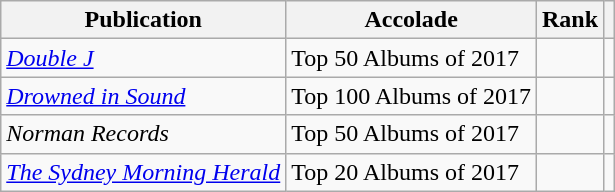<table class="sortable wikitable">
<tr>
<th>Publication</th>
<th>Accolade</th>
<th>Rank</th>
<th class="unsortable"></th>
</tr>
<tr>
<td><em><a href='#'>Double J</a></em></td>
<td>Top 50 Albums of 2017</td>
<td></td>
<td></td>
</tr>
<tr>
<td><em><a href='#'>Drowned in Sound</a></em></td>
<td>Top 100 Albums of 2017</td>
<td></td>
<td></td>
</tr>
<tr>
<td><em>Norman Records</em></td>
<td>Top 50 Albums of 2017</td>
<td></td>
<td></td>
</tr>
<tr>
<td><em><a href='#'>The Sydney Morning Herald</a></em></td>
<td>Top 20 Albums of 2017</td>
<td></td>
<td></td>
</tr>
</table>
